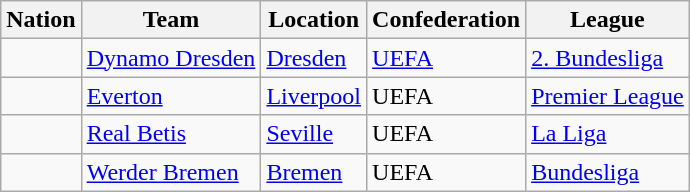<table class="wikitable sortable">
<tr>
<th>Nation</th>
<th>Team</th>
<th>Location</th>
<th>Confederation</th>
<th>League</th>
</tr>
<tr>
<td></td>
<td><a href='#'>Dynamo Dresden</a></td>
<td><a href='#'>Dresden</a></td>
<td><a href='#'>UEFA</a></td>
<td><a href='#'>2. Bundesliga</a></td>
</tr>
<tr>
<td></td>
<td><a href='#'>Everton</a></td>
<td><a href='#'>Liverpool</a></td>
<td>UEFA</td>
<td><a href='#'>Premier League</a></td>
</tr>
<tr>
<td></td>
<td><a href='#'>Real Betis</a></td>
<td><a href='#'>Seville</a></td>
<td>UEFA</td>
<td><a href='#'>La Liga</a></td>
</tr>
<tr>
<td></td>
<td><a href='#'>Werder Bremen</a></td>
<td><a href='#'>Bremen</a></td>
<td>UEFA</td>
<td><a href='#'>Bundesliga</a></td>
</tr>
</table>
